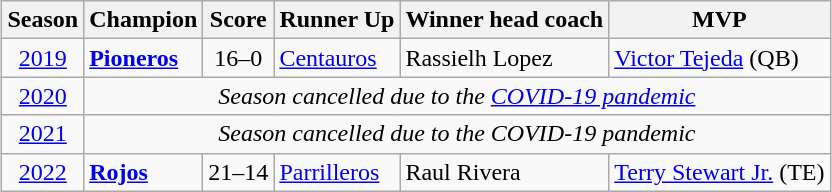<table class="wikitable" style="margin:1em auto;">
<tr>
<th>Season</th>
<th>Champion</th>
<th>Score</th>
<th>Runner Up</th>
<th>Winner head coach</th>
<th>MVP</th>
</tr>
<tr>
<td align=center><a href='#'>2019</a></td>
<td><strong><a href='#'>Pioneros</a></strong></td>
<td style="text-align:center;">16–0</td>
<td><a href='#'>Centauros</a></td>
<td>Rassielh Lopez</td>
<td><a href='#'>Victor Tejeda</a> (QB)</td>
</tr>
<tr>
<td align=center><a href='#'>2020</a></td>
<td colspan="5" style="text-align:center;"><em>Season cancelled due to the <a href='#'>COVID-19 pandemic</a></em></td>
</tr>
<tr>
<td align=center><a href='#'>2021</a></td>
<td colspan="5" style="text-align:center;"><em>Season cancelled due to the COVID-19 pandemic</em></td>
</tr>
<tr>
<td align=center><a href='#'>2022</a></td>
<td><strong><a href='#'>Rojos</a></strong></td>
<td style="text-align:center;">21–14</td>
<td><a href='#'>Parrilleros</a></td>
<td>Raul Rivera</td>
<td><a href='#'>Terry Stewart Jr.</a> (TE)</td>
</tr>
</table>
